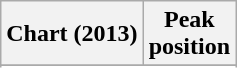<table class="wikitable sortable plainrowheaders" style="text-align:center">
<tr>
<th scope="col">Chart (2013)</th>
<th scope="col">Peak<br> position</th>
</tr>
<tr>
</tr>
<tr>
</tr>
<tr>
</tr>
<tr>
</tr>
<tr>
</tr>
<tr>
</tr>
</table>
